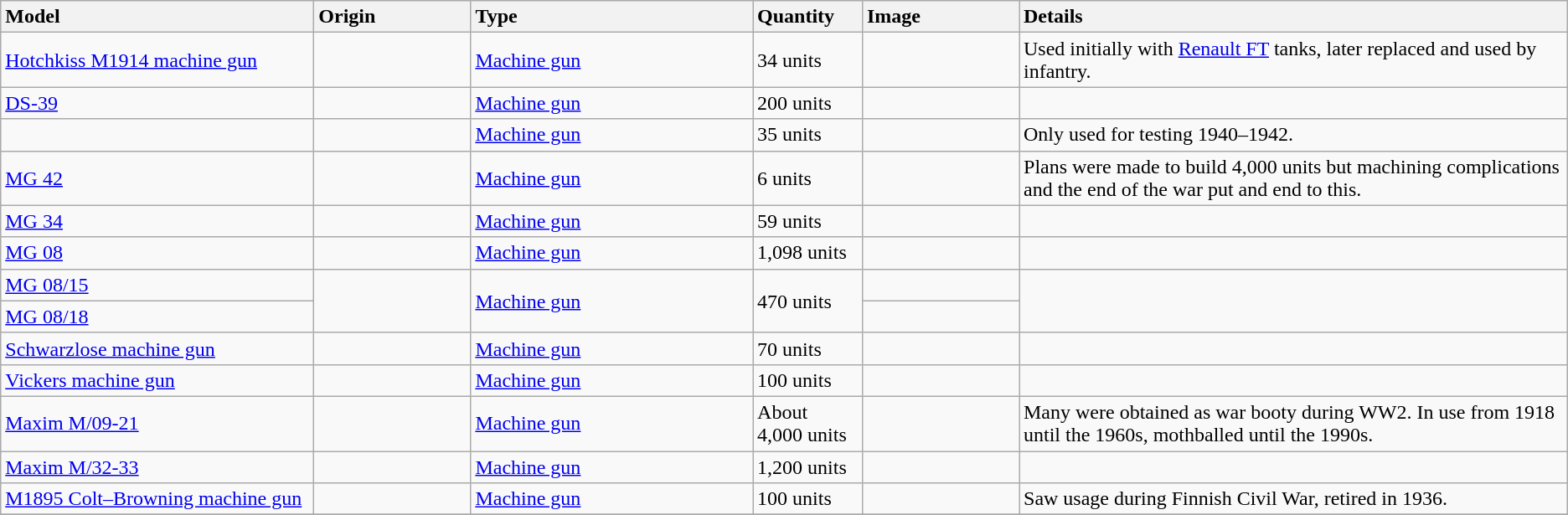<table class="wikitable sortable">
<tr>
<th style="text-align: left; width:20%;">Model</th>
<th style="text-align: left; width:10%;">Origin</th>
<th style="text-align: left; width:18%;">Type</th>
<th style="text-align: left; width:7%;">Quantity</th>
<th style="text-align: left; width:10%;">Image</th>
<th style="text-align: left; width:35%;">Details</th>
</tr>
<tr>
<td><a href='#'>Hotchkiss M1914 machine gun</a></td>
<td></td>
<td><a href='#'>Machine gun</a></td>
<td>34 units</td>
<td></td>
<td>Used initially with <a href='#'>Renault FT</a> tanks, later replaced and used by infantry.</td>
</tr>
<tr>
<td><a href='#'>DS-39</a></td>
<td></td>
<td><a href='#'>Machine gun</a></td>
<td>200 units</td>
<td></td>
<td></td>
</tr>
<tr>
<td></td>
<td></td>
<td><a href='#'>Machine gun</a></td>
<td>35 units</td>
<td></td>
<td>Only used for testing 1940–1942.</td>
</tr>
<tr>
<td><a href='#'>MG 42</a></td>
<td></td>
<td><a href='#'>Machine gun</a></td>
<td>6 units</td>
<td></td>
<td>Plans were made to build 4,000 units but machining complications and the end of the war put and end to this.</td>
</tr>
<tr>
<td><a href='#'>MG 34</a></td>
<td></td>
<td><a href='#'>Machine gun</a></td>
<td>59 units</td>
<td></td>
<td></td>
</tr>
<tr>
<td><a href='#'>MG 08</a></td>
<td></td>
<td><a href='#'>Machine gun</a></td>
<td>1,098 units</td>
<td></td>
<td></td>
</tr>
<tr>
<td><a href='#'>MG 08/15</a></td>
<td rowspan="2"></td>
<td rowspan="2"><a href='#'>Machine gun</a></td>
<td rowspan="2">470 units</td>
<td></td>
<td rowspan="2"></td>
</tr>
<tr>
<td><a href='#'>MG 08/18</a></td>
<td></td>
</tr>
<tr>
<td><a href='#'>Schwarzlose machine gun</a></td>
<td></td>
<td><a href='#'>Machine gun</a></td>
<td>70 units</td>
<td></td>
<td></td>
</tr>
<tr>
<td><a href='#'>Vickers machine gun</a></td>
<td></td>
<td><a href='#'>Machine gun</a></td>
<td>100 units</td>
<td></td>
<td></td>
</tr>
<tr>
<td><a href='#'>Maxim M/09-21</a></td>
<td></td>
<td><a href='#'>Machine gun</a></td>
<td>About 4,000 units</td>
<td></td>
<td>Many were obtained as war booty during WW2. In use from 1918 until the 1960s, mothballed until the 1990s.</td>
</tr>
<tr>
<td><a href='#'>Maxim M/32-33</a></td>
<td></td>
<td><a href='#'>Machine gun</a></td>
<td>1,200 units</td>
<td></td>
<td></td>
</tr>
<tr>
<td><a href='#'>M1895 Colt–Browning machine gun</a></td>
<td></td>
<td><a href='#'>Machine gun</a></td>
<td>100 units</td>
<td></td>
<td>Saw usage during Finnish Civil War, retired in 1936.</td>
</tr>
<tr>
</tr>
</table>
